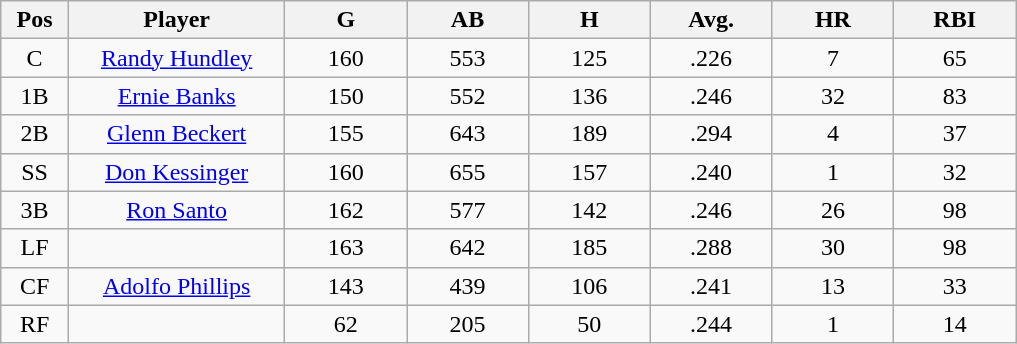<table class="wikitable sortable">
<tr>
<th bgcolor="#DDDDFF" width="5%">Pos</th>
<th bgcolor="#DDDDFF" width="16%">Player</th>
<th bgcolor="#DDDDFF" width="9%">G</th>
<th bgcolor="#DDDDFF" width="9%">AB</th>
<th bgcolor="#DDDDFF" width="9%">H</th>
<th bgcolor="#DDDDFF" width="9%">Avg.</th>
<th bgcolor="#DDDDFF" width="9%">HR</th>
<th bgcolor="#DDDDFF" width="9%">RBI</th>
</tr>
<tr align="center">
<td>C</td>
<td><a href='#'>Randy Hundley</a></td>
<td>160</td>
<td>553</td>
<td>125</td>
<td>.226</td>
<td>7</td>
<td>65</td>
</tr>
<tr align=center>
<td>1B</td>
<td><a href='#'>Ernie Banks</a></td>
<td>150</td>
<td>552</td>
<td>136</td>
<td>.246</td>
<td>32</td>
<td>83</td>
</tr>
<tr align=center>
<td>2B</td>
<td><a href='#'>Glenn Beckert</a></td>
<td>155</td>
<td>643</td>
<td>189</td>
<td>.294</td>
<td>4</td>
<td>37</td>
</tr>
<tr align=center>
<td>SS</td>
<td><a href='#'>Don Kessinger</a></td>
<td>160</td>
<td>655</td>
<td>157</td>
<td>.240</td>
<td>1</td>
<td>32</td>
</tr>
<tr align=center>
<td>3B</td>
<td><a href='#'>Ron Santo</a></td>
<td>162</td>
<td>577</td>
<td>142</td>
<td>.246</td>
<td>26</td>
<td>98</td>
</tr>
<tr align=center>
<td>LF</td>
<td></td>
<td>163</td>
<td>642</td>
<td>185</td>
<td>.288</td>
<td>30</td>
<td>98</td>
</tr>
<tr align="center">
<td>CF</td>
<td><a href='#'>Adolfo Phillips</a></td>
<td>143</td>
<td>439</td>
<td>106</td>
<td>.241</td>
<td>13</td>
<td>33</td>
</tr>
<tr align=center>
<td>RF</td>
<td></td>
<td>62</td>
<td>205</td>
<td>50</td>
<td>.244</td>
<td>1</td>
<td>14</td>
</tr>
</table>
